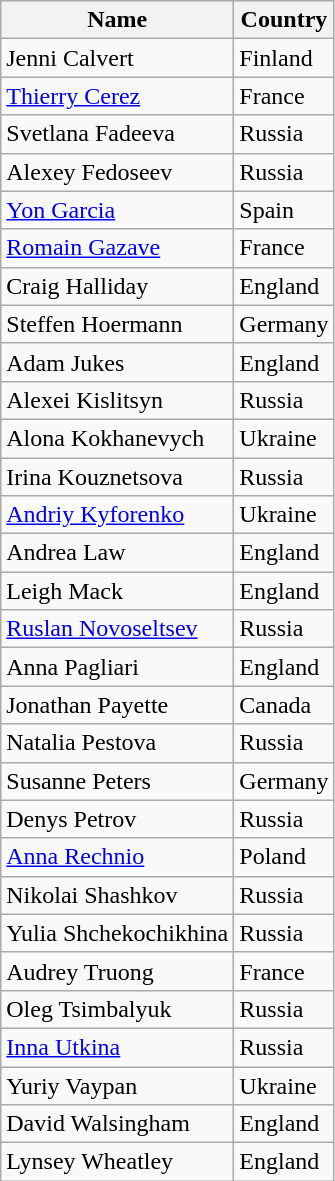<table class="wikitable">
<tr>
<th>Name</th>
<th>Country</th>
</tr>
<tr>
<td>Jenni Calvert</td>
<td>Finland</td>
</tr>
<tr>
<td><a href='#'>Thierry Cerez</a></td>
<td>France</td>
</tr>
<tr>
<td>Svetlana Fadeeva</td>
<td>Russia</td>
</tr>
<tr>
<td>Alexey Fedoseev</td>
<td>Russia</td>
</tr>
<tr>
<td><a href='#'>Yon Garcia</a></td>
<td>Spain</td>
</tr>
<tr>
<td><a href='#'>Romain Gazave</a></td>
<td>France</td>
</tr>
<tr>
<td>Craig Halliday</td>
<td>England</td>
</tr>
<tr>
<td>Steffen Hoermann</td>
<td>Germany</td>
</tr>
<tr>
<td>Adam Jukes</td>
<td>England</td>
</tr>
<tr>
<td>Alexei Kislitsyn</td>
<td>Russia</td>
</tr>
<tr>
<td>Alona Kokhanevych</td>
<td>Ukraine</td>
</tr>
<tr>
<td>Irina Kouznetsova</td>
<td>Russia</td>
</tr>
<tr>
<td><a href='#'>Andriy Kyforenko</a></td>
<td>Ukraine</td>
</tr>
<tr>
<td>Andrea Law</td>
<td>England</td>
</tr>
<tr>
<td>Leigh Mack</td>
<td>England</td>
</tr>
<tr>
<td><a href='#'>Ruslan Novoseltsev</a></td>
<td>Russia</td>
</tr>
<tr>
<td>Anna Pagliari</td>
<td>England</td>
</tr>
<tr>
<td>Jonathan Payette</td>
<td>Canada</td>
</tr>
<tr>
<td>Natalia Pestova</td>
<td>Russia</td>
</tr>
<tr>
<td>Susanne Peters</td>
<td>Germany</td>
</tr>
<tr>
<td>Denys Petrov</td>
<td>Russia</td>
</tr>
<tr>
<td><a href='#'>Anna Rechnio</a></td>
<td>Poland</td>
</tr>
<tr>
<td>Nikolai Shashkov</td>
<td>Russia</td>
</tr>
<tr>
<td>Yulia Shchekochikhina</td>
<td>Russia</td>
</tr>
<tr>
<td>Audrey Truong</td>
<td>France</td>
</tr>
<tr>
<td>Oleg Tsimbalyuk</td>
<td>Russia</td>
</tr>
<tr>
<td><a href='#'>Inna Utkina</a></td>
<td>Russia</td>
</tr>
<tr>
<td>Yuriy Vaypan</td>
<td>Ukraine</td>
</tr>
<tr>
<td>David Walsingham</td>
<td>England</td>
</tr>
<tr>
<td>Lynsey Wheatley</td>
<td>England</td>
</tr>
</table>
